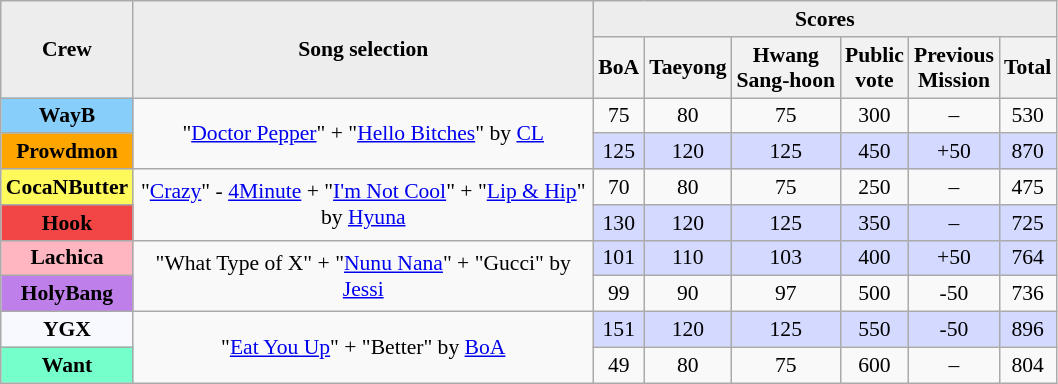<table class="wikitable sortable" style="text-align:center; font-size:90%">
<tr>
<th rowspan=2 style="background:#EDEDED; width:80px">Crew</th>
<th rowspan=2 style="background:#EDEDED; width:300px">Song selection</th>
<th colspan=6 style="background:#EDEDED">Scores</th>
</tr>
<tr>
<th>BoA</th>
<th>Taeyong</th>
<th>Hwang<br>Sang-hoon</th>
<th>Public<br>vote</th>
<th>Previous<br>Mission</th>
<th>Total</th>
</tr>
<tr>
<td style="background:#87CEFA"><strong>WayB</strong></td>
<td rowspan="2">"<a href='#'>Doctor Pepper</a>" + "<a href='#'>Hello Bitches</a>" by <a href='#'>CL</a></td>
<td>75</td>
<td>80</td>
<td>75</td>
<td>300</td>
<td>–</td>
<td>530</td>
</tr>
<tr>
<td style="background:orange"><strong>Prowdmon</strong></td>
<td style="background:#D4D9FF">125</td>
<td style="background:#D4D9FF">120</td>
<td style="background:#D4D9FF">125</td>
<td style="background:#D4D9FF">450</td>
<td style="background:#D4D9FF">+50</td>
<td style="background:#D4D9FF">870</td>
</tr>
<tr>
<td style="background:#FFFA5C"><strong>CocaNButter</strong></td>
<td rowspan="2">"<a href='#'>Crazy</a>" - <a href='#'>4Minute</a> + "<a href='#'>I'm Not Cool</a>" + "<a href='#'>Lip & Hip</a>" by <a href='#'>Hyuna</a></td>
<td>70</td>
<td>80</td>
<td>75</td>
<td>250</td>
<td>–</td>
<td>475</td>
</tr>
<tr>
<td style="background:#F24646"><strong>Hook</strong></td>
<td style="background:#D4D9FF">130</td>
<td style="background:#D4D9FF">120</td>
<td style="background:#D4D9FF">125</td>
<td style="background:#D4D9FF">350</td>
<td style="background:#D4D9FF">–</td>
<td style="background:#D4D9FF">725</td>
</tr>
<tr>
<td style="background:#FFB6C1"><strong>Lachica</strong></td>
<td rowspan="2">"What Type of X" + "<a href='#'>Nunu Nana</a>" + "Gucci" by <a href='#'>Jessi</a></td>
<td style="background:#D4D9FF">101</td>
<td style="background:#D4D9FF">110</td>
<td style="background:#D4D9FF">103</td>
<td style="background:#D4D9FF">400</td>
<td style="background:#D4D9FF">+50</td>
<td style="background:#D4D9FF">764</td>
</tr>
<tr>
<td style="background:#BF7FEB"><strong>HolyBang</strong></td>
<td>99</td>
<td>90</td>
<td>97</td>
<td>500</td>
<td>-50</td>
<td>736</td>
</tr>
<tr>
<td style="background:#F8F8FF"><strong>YGX</strong></td>
<td rowspan="2">"<a href='#'>Eat You Up</a>" + "Better" by <a href='#'>BoA</a></td>
<td style="background:#D4D9FF">151</td>
<td style="background:#D4D9FF">120</td>
<td style="background:#D4D9FF">125</td>
<td style="background:#D4D9FF">550</td>
<td style="background:#D4D9FF">-50</td>
<td style="background:#D4D9FF">896</td>
</tr>
<tr>
<td style="background:#75FFCA"><strong>Want</strong></td>
<td>49</td>
<td>80</td>
<td>75</td>
<td>600</td>
<td>–</td>
<td>804</td>
</tr>
</table>
